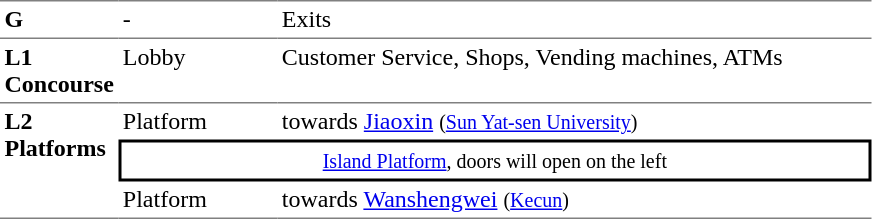<table table border=0 cellspacing=0 cellpadding=3>
<tr>
<td style="border-top:solid 1px gray;" width=50 valign=top><strong>G</strong></td>
<td style="border-top:solid 1px gray;" width=100 valign=top>-</td>
<td style="border-top:solid 1px gray;" width=390 valign=top>Exits</td>
</tr>
<tr>
<td style="border-bottom:solid 1px gray; border-top:solid 1px gray;" valign=top width=50><strong>L1<br>Concourse</strong></td>
<td style="border-bottom:solid 1px gray; border-top:solid 1px gray;" valign=top width=100>Lobby</td>
<td style="border-bottom:solid 1px gray; border-top:solid 1px gray;" valign=top width=390>Customer Service, Shops, Vending machines, ATMs</td>
</tr>
<tr>
<td style="border-bottom:solid 1px gray;" rowspan=3 valign=top><strong>L2<br>Platforms</strong></td>
<td>Platform </td>
<td>  towards <a href='#'>Jiaoxin</a> <small>(<a href='#'>Sun Yat-sen University</a>)</small></td>
</tr>
<tr>
<td style="border-right:solid 2px black;border-left:solid 2px black;border-top:solid 2px black;border-bottom:solid 2px black;text-align:center;" colspan=2><small><a href='#'>Island Platform</a>, doors will open on the left</small></td>
</tr>
<tr>
<td style="border-bottom:solid 1px gray;">Platform </td>
<td style="border-bottom:solid 1px gray;"> towards <a href='#'>Wanshengwei</a> <small>(<a href='#'>Kecun</a>)</small> </td>
</tr>
</table>
